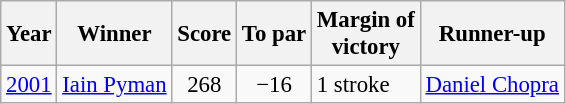<table class=wikitable style=font-size:95%>
<tr>
<th>Year</th>
<th>Winner</th>
<th>Score</th>
<th>To par</th>
<th>Margin of<br>victory</th>
<th>Runner-up</th>
</tr>
<tr>
<td><a href='#'>2001</a></td>
<td> <a href='#'>Iain Pyman</a></td>
<td align=center>268</td>
<td align=center>−16</td>
<td>1 stroke</td>
<td> <a href='#'>Daniel Chopra</a></td>
</tr>
</table>
